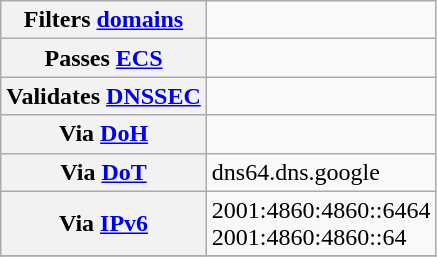<table class="wikitable">
<tr>
<th>Filters <a href='#'>domains</a></th>
<td></td>
</tr>
<tr>
<th>Passes <a href='#'>ECS</a></th>
<td></td>
</tr>
<tr>
<th>Validates <a href='#'>DNSSEC</a></th>
<td></td>
</tr>
<tr>
<th>Via <a href='#'>DoH</a></th>
<td></td>
</tr>
<tr>
<th>Via <a href='#'>DoT</a></th>
<td>dns64.dns.google</td>
</tr>
<tr>
<th>Via <a href='#'>IPv6</a></th>
<td>2001:4860:4860::6464<br>2001:4860:4860::64</td>
</tr>
<tr>
</tr>
</table>
